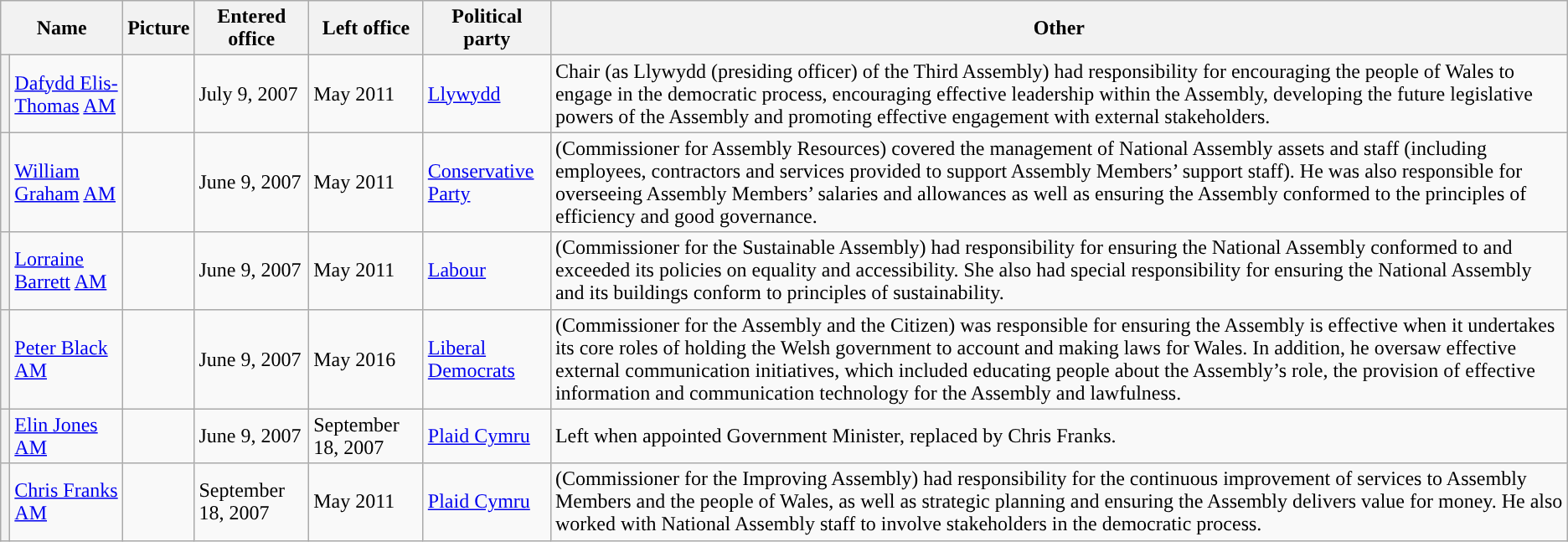<table class="wikitable">
<tr>
<th colspan=2>Name</th>
<th>Picture</th>
<th>Entered office</th>
<th>Left office</th>
<th>Political party</th>
<th>Other</th>
</tr>
<tr>
<th style="background-color:"></th>
<td><a href='#'>Dafydd Elis-Thomas</a> <a href='#'>AM</a></td>
<td></td>
<td>July 9, 2007</td>
<td>May 2011</td>
<td><a href='#'>Llywydd</a></td>
<td>Chair (as Llywydd (presiding officer) of the Third Assembly) had responsibility for encouraging the people of Wales to engage in the democratic process, encouraging effective leadership within the Assembly, developing the future legislative powers of the Assembly and promoting effective engagement with external stakeholders.</td>
</tr>
<tr>
<th style="background-color:"></th>
<td><a href='#'>William Graham</a> <a href='#'>AM</a></td>
<td></td>
<td>June 9, 2007</td>
<td>May 2011</td>
<td><a href='#'>Conservative Party</a></td>
<td>(Commissioner for Assembly Resources) covered the management of National Assembly assets and staff (including employees, contractors and services provided to support Assembly Members’ support staff). He was also responsible for overseeing Assembly Members’ salaries and allowances as well as ensuring the Assembly conformed to the principles of efficiency and good governance.</td>
</tr>
<tr>
<th style="background-color:"></th>
<td><a href='#'>Lorraine Barrett</a> <a href='#'>AM</a></td>
<td></td>
<td>June 9, 2007</td>
<td>May 2011</td>
<td><a href='#'>Labour</a></td>
<td>(Commissioner for the Sustainable Assembly) had responsibility for ensuring the National Assembly conformed to and exceeded its policies on equality and accessibility. She also had special responsibility for ensuring the National Assembly and its buildings conform to principles of sustainability.</td>
</tr>
<tr>
<th style="background-color:"></th>
<td><a href='#'>Peter Black</a> <a href='#'>AM</a></td>
<td></td>
<td>June 9, 2007</td>
<td>May 2016</td>
<td><a href='#'>Liberal Democrats</a></td>
<td>(Commissioner for the Assembly and the Citizen) was responsible for ensuring the Assembly is effective when it undertakes its core roles of holding the Welsh government to account and making laws for Wales. In addition, he oversaw effective external communication initiatives, which included educating people about the Assembly’s role, the provision of effective information and communication technology for the Assembly and lawfulness.</td>
</tr>
<tr>
<th style="background-color:"></th>
<td><a href='#'>Elin Jones</a> <a href='#'>AM</a></td>
<td></td>
<td>June 9, 2007</td>
<td>September 18, 2007</td>
<td><a href='#'>Plaid Cymru</a></td>
<td>Left when appointed Government Minister, replaced by Chris Franks.</td>
</tr>
<tr>
<th style="background-color:"></th>
<td><a href='#'>Chris Franks</a> <a href='#'>AM</a></td>
<td></td>
<td>September 18, 2007</td>
<td>May 2011</td>
<td><a href='#'>Plaid Cymru</a></td>
<td>(Commissioner for the Improving Assembly) had responsibility for the continuous improvement of services to Assembly Members and the people of Wales, as well as strategic planning and ensuring the Assembly delivers value for money. He also worked with National Assembly staff to involve stakeholders in the democratic process.</td>
</tr>
</table>
